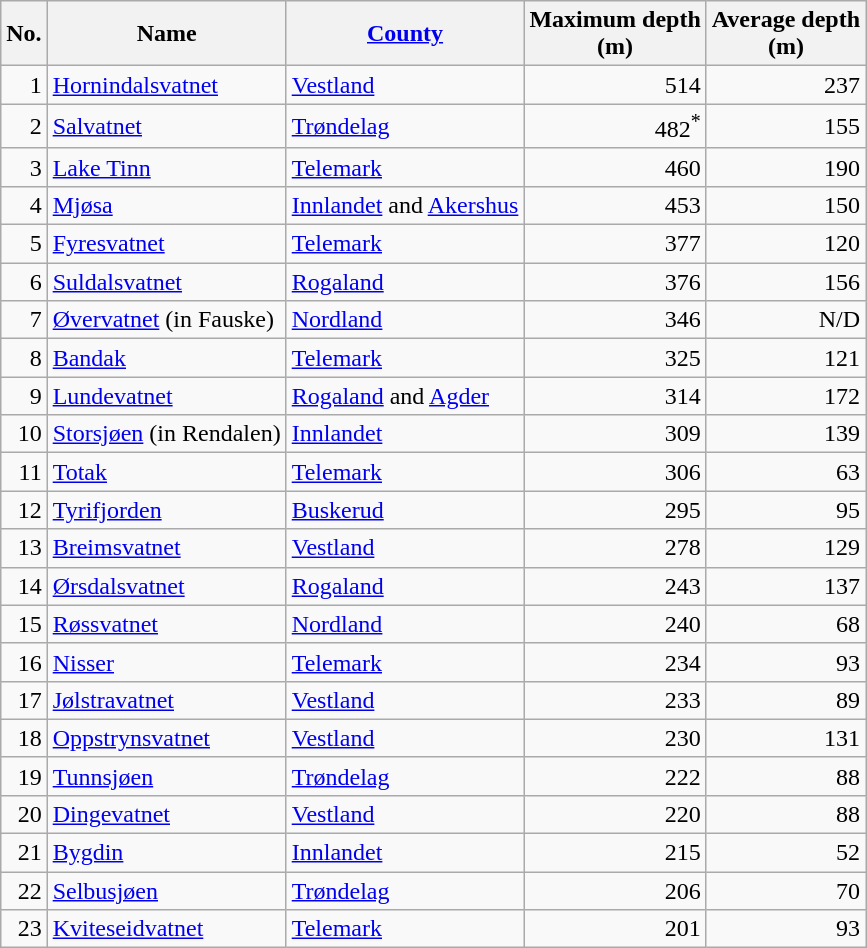<table class="wikitable">
<tr>
<th>No.</th>
<th>Name</th>
<th><a href='#'>County</a></th>
<th>Maximum depth<br>(m)</th>
<th>Average depth<br>(m)</th>
</tr>
<tr>
<td align="right">1</td>
<td><a href='#'>Hornindalsvatnet</a></td>
<td><a href='#'>Vestland</a></td>
<td align="right">514</td>
<td align="right">237</td>
</tr>
<tr>
<td align="right">2</td>
<td><a href='#'>Salvatnet</a></td>
<td><a href='#'>Trøndelag</a></td>
<td align="right">482<sup>*</sup></td>
<td align="right">155</td>
</tr>
<tr>
<td align="right">3</td>
<td><a href='#'>Lake Tinn</a></td>
<td><a href='#'>Telemark</a></td>
<td align="right">460</td>
<td align="right">190</td>
</tr>
<tr>
<td align="right">4</td>
<td><a href='#'>Mjøsa</a></td>
<td><a href='#'>Innlandet</a> and <a href='#'>Akershus</a></td>
<td align="right">453</td>
<td align="right">150</td>
</tr>
<tr>
<td align="right">5</td>
<td><a href='#'>Fyresvatnet</a></td>
<td><a href='#'>Telemark</a></td>
<td align="right">377</td>
<td align="right">120</td>
</tr>
<tr>
<td align="right">6</td>
<td><a href='#'>Suldalsvatnet</a></td>
<td><a href='#'>Rogaland</a></td>
<td align="right">376</td>
<td align="right">156</td>
</tr>
<tr>
<td align="right">7</td>
<td><a href='#'>Øvervatnet</a> (in Fauske)</td>
<td><a href='#'>Nordland</a></td>
<td align="right">346</td>
<td align="right">N/D</td>
</tr>
<tr>
<td align="right">8</td>
<td><a href='#'>Bandak</a></td>
<td><a href='#'>Telemark</a></td>
<td align="right">325</td>
<td align="right">121</td>
</tr>
<tr>
<td align="right">9</td>
<td><a href='#'>Lundevatnet</a></td>
<td><a href='#'>Rogaland</a> and <a href='#'>Agder</a></td>
<td align="right">314</td>
<td align="right">172</td>
</tr>
<tr>
<td align="right">10</td>
<td><a href='#'>Storsjøen</a> (in Rendalen)</td>
<td><a href='#'>Innlandet</a></td>
<td align="right">309</td>
<td align="right">139</td>
</tr>
<tr>
<td align="right">11</td>
<td><a href='#'>Totak</a></td>
<td><a href='#'>Telemark</a></td>
<td align="right">306</td>
<td align="right">63</td>
</tr>
<tr>
<td align="right">12</td>
<td><a href='#'>Tyrifjorden</a></td>
<td><a href='#'>Buskerud</a></td>
<td align="right">295</td>
<td align="right">95</td>
</tr>
<tr>
<td align="right">13</td>
<td><a href='#'>Breimsvatnet</a></td>
<td><a href='#'>Vestland</a></td>
<td align="right">278</td>
<td align="right">129</td>
</tr>
<tr>
<td align="right">14</td>
<td><a href='#'>Ørsdalsvatnet</a></td>
<td><a href='#'>Rogaland</a></td>
<td align="right">243</td>
<td align="right">137</td>
</tr>
<tr>
<td align="right">15</td>
<td><a href='#'>Røssvatnet</a></td>
<td><a href='#'>Nordland</a></td>
<td align="right">240</td>
<td align="right">68</td>
</tr>
<tr>
<td align="right">16</td>
<td><a href='#'>Nisser</a></td>
<td><a href='#'>Telemark</a></td>
<td align="right">234</td>
<td align="right">93</td>
</tr>
<tr>
<td align="right">17</td>
<td><a href='#'>Jølstravatnet</a></td>
<td><a href='#'>Vestland</a></td>
<td align="right">233</td>
<td align="right">89</td>
</tr>
<tr>
<td align="right">18</td>
<td><a href='#'>Oppstrynsvatnet</a></td>
<td><a href='#'>Vestland</a></td>
<td align="right">230</td>
<td align="right">131</td>
</tr>
<tr>
<td align="right">19</td>
<td><a href='#'>Tunnsjøen</a></td>
<td><a href='#'>Trøndelag</a></td>
<td align="right">222</td>
<td align="right">88</td>
</tr>
<tr>
<td align="right">20</td>
<td><a href='#'>Dingevatnet</a></td>
<td><a href='#'>Vestland</a></td>
<td align="right">220</td>
<td align="right">88</td>
</tr>
<tr>
<td align="right">21</td>
<td><a href='#'>Bygdin</a></td>
<td><a href='#'>Innlandet</a></td>
<td align="right">215</td>
<td align="right">52</td>
</tr>
<tr>
<td align="right">22</td>
<td><a href='#'>Selbusjøen</a></td>
<td><a href='#'>Trøndelag</a></td>
<td align="right">206</td>
<td align="right">70</td>
</tr>
<tr>
<td align="right">23</td>
<td><a href='#'>Kviteseidvatnet</a></td>
<td><a href='#'>Telemark</a></td>
<td align="right">201</td>
<td align="right">93</td>
</tr>
</table>
